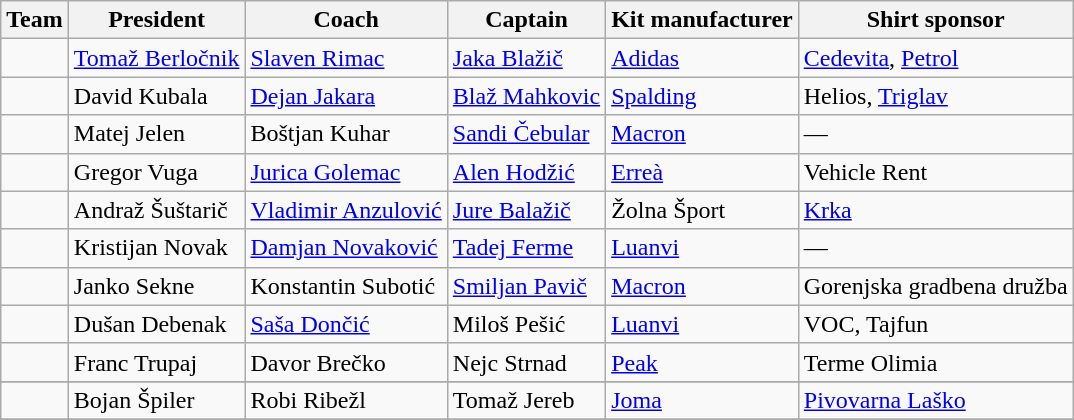<table class="wikitable sortable">
<tr>
<th>Team</th>
<th>President</th>
<th>Coach</th>
<th>Captain</th>
<th>Kit manufacturer</th>
<th>Shirt sponsor</th>
</tr>
<tr>
<td></td>
<td> <a href='#'>Tomaž Berločnik</a></td>
<td> <a href='#'>Slaven Rimac</a></td>
<td> <a href='#'>Jaka Blažič</a></td>
<td><a href='#'>Adidas</a></td>
<td><a href='#'>Cedevita</a>, <a href='#'>Petrol</a></td>
</tr>
<tr>
<td></td>
<td> David Kubala</td>
<td> <a href='#'>Dejan Jakara</a></td>
<td> <a href='#'>Blaž Mahkovic</a></td>
<td><a href='#'>Spalding</a></td>
<td>Helios, <a href='#'>Triglav</a></td>
</tr>
<tr>
<td></td>
<td> Matej Jelen</td>
<td> Boštjan Kuhar</td>
<td> <a href='#'>Sandi Čebular</a></td>
<td><a href='#'>Macron</a></td>
<td>—</td>
</tr>
<tr>
<td></td>
<td> Gregor Vuga</td>
<td> <a href='#'>Jurica Golemac</a></td>
<td> <a href='#'>Alen Hodžić</a></td>
<td><a href='#'>Erreà</a></td>
<td>Vehicle Rent</td>
</tr>
<tr>
<td></td>
<td> Andraž Šuštarič</td>
<td> <a href='#'>Vladimir Anzulović</a></td>
<td> <a href='#'>Jure Balažič</a></td>
<td>Žolna Šport</td>
<td><a href='#'>Krka</a></td>
</tr>
<tr>
<td></td>
<td> Kristijan Novak</td>
<td> <a href='#'>Damjan Novaković</a></td>
<td> <a href='#'>Tadej Ferme</a></td>
<td><a href='#'>Luanvi</a></td>
<td>—</td>
</tr>
<tr>
<td></td>
<td> Janko Sekne</td>
<td> Konstantin Subotić</td>
<td> <a href='#'>Smiljan Pavič</a></td>
<td><a href='#'>Macron</a></td>
<td>Gorenjska gradbena družba</td>
</tr>
<tr>
<td></td>
<td> Dušan Debenak</td>
<td> <a href='#'>Saša Dončić</a></td>
<td> Miloš Pešić</td>
<td><a href='#'>Luanvi</a></td>
<td>VOC, Tajfun</td>
</tr>
<tr>
<td></td>
<td> Franc Trupaj</td>
<td> Davor Brečko</td>
<td> Nejc Strnad</td>
<td><a href='#'>Peak</a></td>
<td>Terme Olimia</td>
</tr>
<tr>
</tr>
<tr>
<td></td>
<td> Bojan Špiler</td>
<td> Robi Ribežl</td>
<td> Tomaž Jereb</td>
<td><a href='#'>Joma</a></td>
<td><a href='#'>Pivovarna Laško</a></td>
</tr>
<tr>
</tr>
</table>
